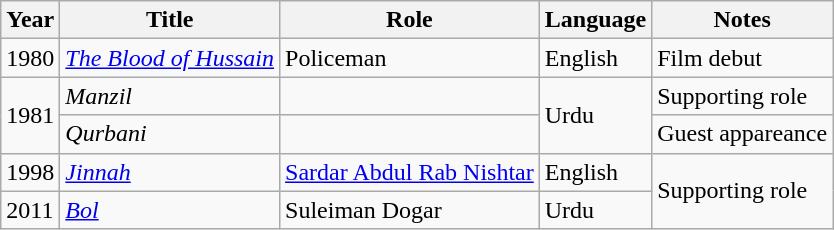<table class="wikitable">
<tr>
<th>Year</th>
<th>Title</th>
<th>Role</th>
<th>Language</th>
<th>Notes</th>
</tr>
<tr>
<td>1980</td>
<td><a href='#'><em>The Blood of Hussain</em></a></td>
<td>Policeman</td>
<td>English</td>
<td>Film debut</td>
</tr>
<tr>
<td rowspan="2">1981</td>
<td><em>Manzil</em></td>
<td></td>
<td rowspan="2">Urdu</td>
<td>Supporting role</td>
</tr>
<tr>
<td><em>Qurbani</em></td>
<td></td>
<td>Guest appareance</td>
</tr>
<tr>
<td>1998</td>
<td><a href='#'><em>Jinnah</em></a></td>
<td><a href='#'>Sardar Abdul Rab Nishtar</a></td>
<td>English</td>
<td rowspan="2">Supporting role</td>
</tr>
<tr>
<td>2011</td>
<td><a href='#'><em>Bol</em></a></td>
<td>Suleiman Dogar</td>
<td>Urdu</td>
</tr>
</table>
